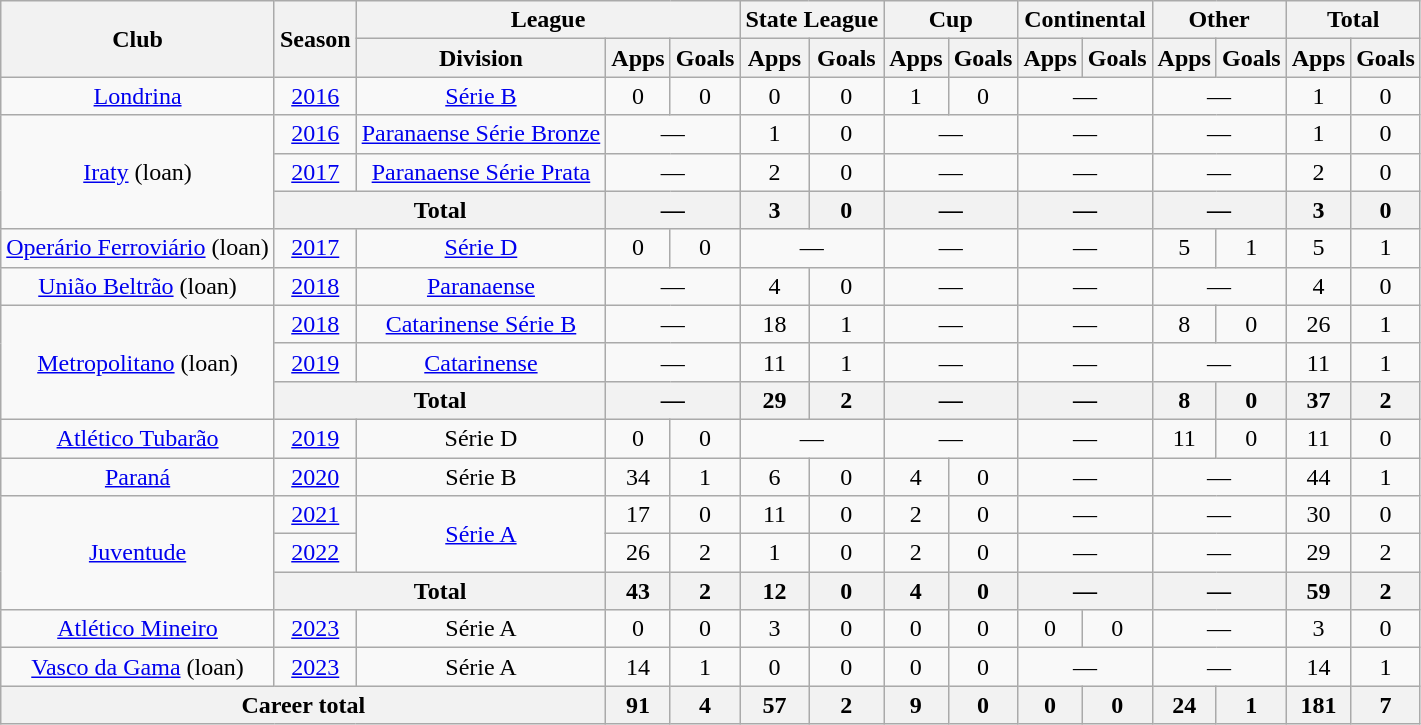<table class="wikitable" style="text-align: center;">
<tr>
<th rowspan="2">Club</th>
<th rowspan="2">Season</th>
<th colspan="3">League</th>
<th colspan="2">State League</th>
<th colspan="2">Cup</th>
<th colspan="2">Continental</th>
<th colspan="2">Other</th>
<th colspan="2">Total</th>
</tr>
<tr>
<th>Division</th>
<th>Apps</th>
<th>Goals</th>
<th>Apps</th>
<th>Goals</th>
<th>Apps</th>
<th>Goals</th>
<th>Apps</th>
<th>Goals</th>
<th>Apps</th>
<th>Goals</th>
<th>Apps</th>
<th>Goals</th>
</tr>
<tr>
<td valign="center"><a href='#'>Londrina</a></td>
<td><a href='#'>2016</a></td>
<td><a href='#'>Série B</a></td>
<td>0</td>
<td>0</td>
<td>0</td>
<td>0</td>
<td>1</td>
<td>0</td>
<td colspan="2">—</td>
<td colspan="2">—</td>
<td>1</td>
<td>0</td>
</tr>
<tr>
<td rowspan="3" valign="center"><a href='#'>Iraty</a> (loan)</td>
<td><a href='#'>2016</a></td>
<td><a href='#'>Paranaense Série Bronze</a></td>
<td colspan="2">—</td>
<td>1</td>
<td>0</td>
<td colspan="2">—</td>
<td colspan="2">—</td>
<td colspan="2">—</td>
<td>1</td>
<td>0</td>
</tr>
<tr>
<td><a href='#'>2017</a></td>
<td><a href='#'>Paranaense Série Prata</a></td>
<td colspan="2">—</td>
<td>2</td>
<td>0</td>
<td colspan="2">—</td>
<td colspan="2">—</td>
<td colspan="2">—</td>
<td>2</td>
<td>0</td>
</tr>
<tr>
<th colspan=2>Total</th>
<th colspan="2">—</th>
<th>3</th>
<th>0</th>
<th colspan="2">—</th>
<th colspan="2">—</th>
<th colspan="2">—</th>
<th>3</th>
<th>0</th>
</tr>
<tr>
<td valign="center"><a href='#'>Operário Ferroviário</a> (loan)</td>
<td><a href='#'>2017</a></td>
<td><a href='#'>Série D</a></td>
<td>0</td>
<td>0</td>
<td colspan="2">—</td>
<td colspan="2">—</td>
<td colspan="2">—</td>
<td>5</td>
<td>1</td>
<td>5</td>
<td>1</td>
</tr>
<tr>
<td valign="center"><a href='#'>União Beltrão</a> (loan)</td>
<td><a href='#'>2018</a></td>
<td><a href='#'>Paranaense</a></td>
<td colspan="2">—</td>
<td>4</td>
<td>0</td>
<td colspan="2">—</td>
<td colspan="2">—</td>
<td colspan="2">—</td>
<td>4</td>
<td>0</td>
</tr>
<tr>
<td rowspan="3" valign="center"><a href='#'>Metropolitano</a> (loan)</td>
<td><a href='#'>2018</a></td>
<td><a href='#'>Catarinense Série B</a></td>
<td colspan="2">—</td>
<td>18</td>
<td>1</td>
<td colspan="2">—</td>
<td colspan="2">—</td>
<td>8</td>
<td>0</td>
<td>26</td>
<td>1</td>
</tr>
<tr>
<td><a href='#'>2019</a></td>
<td><a href='#'>Catarinense</a></td>
<td colspan="2">—</td>
<td>11</td>
<td>1</td>
<td colspan="2">—</td>
<td colspan="2">—</td>
<td colspan="2">—</td>
<td>11</td>
<td>1</td>
</tr>
<tr>
<th colspan=2>Total</th>
<th colspan="2">—</th>
<th>29</th>
<th>2</th>
<th colspan="2">—</th>
<th colspan="2">—</th>
<th>8</th>
<th>0</th>
<th>37</th>
<th>2</th>
</tr>
<tr>
<td valign="center"><a href='#'>Atlético Tubarão</a></td>
<td><a href='#'>2019</a></td>
<td>Série D</td>
<td>0</td>
<td>0</td>
<td colspan="2">—</td>
<td colspan="2">—</td>
<td colspan="2">—</td>
<td>11</td>
<td>0</td>
<td>11</td>
<td>0</td>
</tr>
<tr>
<td valign="center"><a href='#'>Paraná</a></td>
<td><a href='#'>2020</a></td>
<td>Série B</td>
<td>34</td>
<td>1</td>
<td>6</td>
<td>0</td>
<td>4</td>
<td>0</td>
<td colspan="2">—</td>
<td colspan="2">—</td>
<td>44</td>
<td>1</td>
</tr>
<tr>
<td rowspan="3" valign="center"><a href='#'>Juventude</a></td>
<td><a href='#'>2021</a></td>
<td rowspan="2"><a href='#'>Série A</a></td>
<td>17</td>
<td>0</td>
<td>11</td>
<td>0</td>
<td>2</td>
<td>0</td>
<td colspan="2">—</td>
<td colspan="2">—</td>
<td>30</td>
<td>0</td>
</tr>
<tr>
<td><a href='#'>2022</a></td>
<td>26</td>
<td>2</td>
<td>1</td>
<td>0</td>
<td>2</td>
<td>0</td>
<td colspan="2">—</td>
<td colspan="2">—</td>
<td>29</td>
<td>2</td>
</tr>
<tr>
<th colspan=2>Total</th>
<th>43</th>
<th>2</th>
<th>12</th>
<th>0</th>
<th>4</th>
<th>0</th>
<th colspan="2">—</th>
<th colspan="2">—</th>
<th>59</th>
<th>2</th>
</tr>
<tr>
<td rowspan="1" valign="center"><a href='#'>Atlético Mineiro</a></td>
<td><a href='#'>2023</a></td>
<td>Série A</td>
<td>0</td>
<td>0</td>
<td>3</td>
<td>0</td>
<td>0</td>
<td>0</td>
<td>0</td>
<td>0</td>
<td colspan="2">—</td>
<td>3</td>
<td>0</td>
</tr>
<tr>
<td rowspan="1" valign="center"><a href='#'>Vasco da Gama</a> (loan)</td>
<td><a href='#'>2023</a></td>
<td>Série A</td>
<td>14</td>
<td>1</td>
<td>0</td>
<td>0</td>
<td>0</td>
<td>0</td>
<td colspan="2">—</td>
<td colspan="2">—</td>
<td>14</td>
<td>1</td>
</tr>
<tr>
<th colspan="3"><strong>Career total</strong></th>
<th>91</th>
<th>4</th>
<th>57</th>
<th>2</th>
<th>9</th>
<th>0</th>
<th>0</th>
<th>0</th>
<th>24</th>
<th>1</th>
<th>181</th>
<th>7</th>
</tr>
</table>
